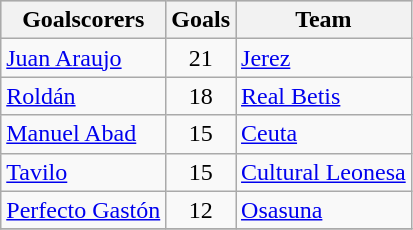<table class="wikitable sortable" class="wikitable">
<tr style="background:#ccc; text-align:center;">
<th>Goalscorers</th>
<th>Goals</th>
<th>Team</th>
</tr>
<tr>
<td> <a href='#'>Juan Araujo</a></td>
<td style="text-align:center;">21</td>
<td><a href='#'>Jerez</a></td>
</tr>
<tr>
<td> <a href='#'>Roldán</a></td>
<td style="text-align:center;">18</td>
<td><a href='#'>Real Betis</a></td>
</tr>
<tr>
<td> <a href='#'>Manuel Abad</a></td>
<td style="text-align:center;">15</td>
<td><a href='#'>Ceuta</a></td>
</tr>
<tr>
<td> <a href='#'>Tavilo</a></td>
<td style="text-align:center;">15</td>
<td><a href='#'>Cultural Leonesa</a></td>
</tr>
<tr>
<td> <a href='#'>Perfecto Gastón</a></td>
<td style="text-align:center;">12</td>
<td><a href='#'>Osasuna</a></td>
</tr>
<tr>
</tr>
</table>
